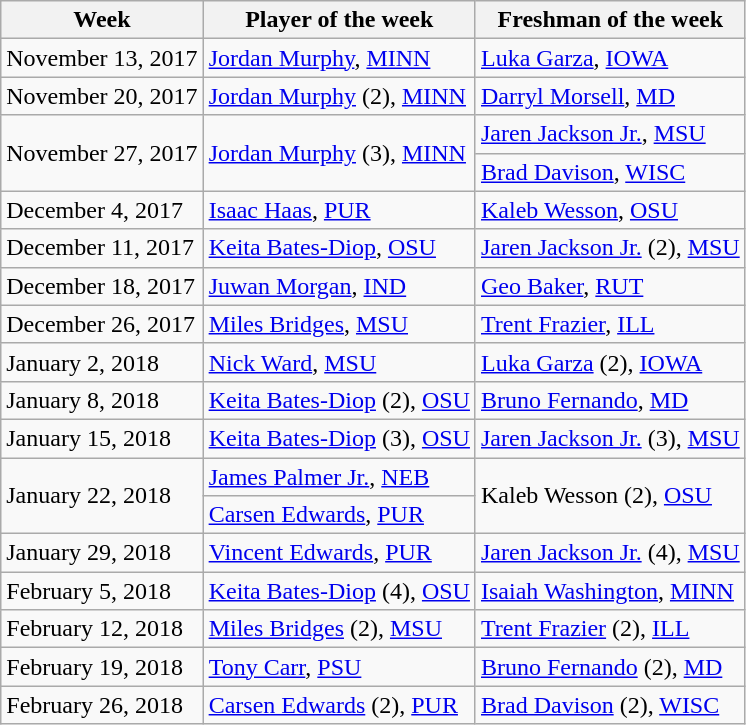<table class="wikitable" border="1">
<tr>
<th>Week</th>
<th>Player of the week</th>
<th>Freshman of the week</th>
</tr>
<tr>
<td>November 13, 2017</td>
<td><a href='#'>Jordan Murphy</a>, <a href='#'>MINN</a></td>
<td><a href='#'>Luka Garza</a>, <a href='#'>IOWA</a></td>
</tr>
<tr>
<td>November 20, 2017</td>
<td><a href='#'>Jordan Murphy</a> (2), <a href='#'>MINN</a></td>
<td><a href='#'>Darryl Morsell</a>, <a href='#'>MD</a></td>
</tr>
<tr>
<td rowspan=2 valign=middle>November 27, 2017</td>
<td rowspan=2 valign=middle><a href='#'>Jordan Murphy</a> (3), <a href='#'>MINN</a></td>
<td><a href='#'>Jaren Jackson Jr.</a>, <a href='#'>MSU</a></td>
</tr>
<tr>
<td><a href='#'>Brad Davison</a>, <a href='#'>WISC</a></td>
</tr>
<tr>
<td>December 4, 2017</td>
<td><a href='#'>Isaac Haas</a>, <a href='#'>PUR</a></td>
<td><a href='#'>Kaleb Wesson</a>, <a href='#'>OSU</a></td>
</tr>
<tr>
<td>December 11, 2017</td>
<td><a href='#'>Keita Bates-Diop</a>, <a href='#'>OSU</a></td>
<td><a href='#'>Jaren Jackson Jr.</a> (2), <a href='#'>MSU</a></td>
</tr>
<tr>
<td>December 18, 2017</td>
<td><a href='#'>Juwan Morgan</a>, <a href='#'>IND</a></td>
<td><a href='#'>Geo Baker</a>, <a href='#'>RUT</a></td>
</tr>
<tr>
<td>December 26, 2017</td>
<td><a href='#'>Miles Bridges</a>, <a href='#'>MSU</a></td>
<td><a href='#'>Trent Frazier</a>, <a href='#'>ILL</a></td>
</tr>
<tr>
<td>January 2, 2018</td>
<td><a href='#'>Nick Ward</a>, <a href='#'>MSU</a></td>
<td><a href='#'>Luka Garza</a> (2), <a href='#'>IOWA</a></td>
</tr>
<tr>
<td>January 8, 2018</td>
<td><a href='#'>Keita Bates-Diop</a> (2), <a href='#'>OSU</a></td>
<td><a href='#'>Bruno Fernando</a>, <a href='#'>MD</a></td>
</tr>
<tr>
<td>January 15, 2018</td>
<td><a href='#'>Keita Bates-Diop</a> (3), <a href='#'>OSU</a></td>
<td><a href='#'>Jaren Jackson Jr.</a> (3), <a href='#'>MSU</a></td>
</tr>
<tr>
<td rowspan=2 valign=middle>January 22, 2018</td>
<td><a href='#'>James Palmer Jr.</a>, <a href='#'>NEB</a></td>
<td rowspan=2 valign=middle>Kaleb Wesson (2), <a href='#'>OSU</a></td>
</tr>
<tr>
<td><a href='#'>Carsen Edwards</a>, <a href='#'>PUR</a></td>
</tr>
<tr>
<td>January 29, 2018</td>
<td><a href='#'>Vincent Edwards</a>, <a href='#'>PUR</a></td>
<td><a href='#'>Jaren Jackson Jr.</a> (4), <a href='#'>MSU</a></td>
</tr>
<tr>
<td>February 5, 2018</td>
<td><a href='#'>Keita Bates-Diop</a> (4), <a href='#'>OSU</a></td>
<td><a href='#'>Isaiah Washington</a>, <a href='#'>MINN</a></td>
</tr>
<tr>
<td>February 12, 2018</td>
<td><a href='#'>Miles Bridges</a> (2), <a href='#'>MSU</a></td>
<td><a href='#'>Trent Frazier</a> (2), <a href='#'>ILL</a></td>
</tr>
<tr>
<td>February 19, 2018</td>
<td><a href='#'>Tony Carr</a>, <a href='#'>PSU</a></td>
<td><a href='#'>Bruno Fernando</a> (2), <a href='#'>MD</a></td>
</tr>
<tr>
<td>February 26, 2018</td>
<td><a href='#'>Carsen Edwards</a> (2), <a href='#'>PUR</a></td>
<td><a href='#'>Brad Davison</a> (2), <a href='#'>WISC</a></td>
</tr>
</table>
